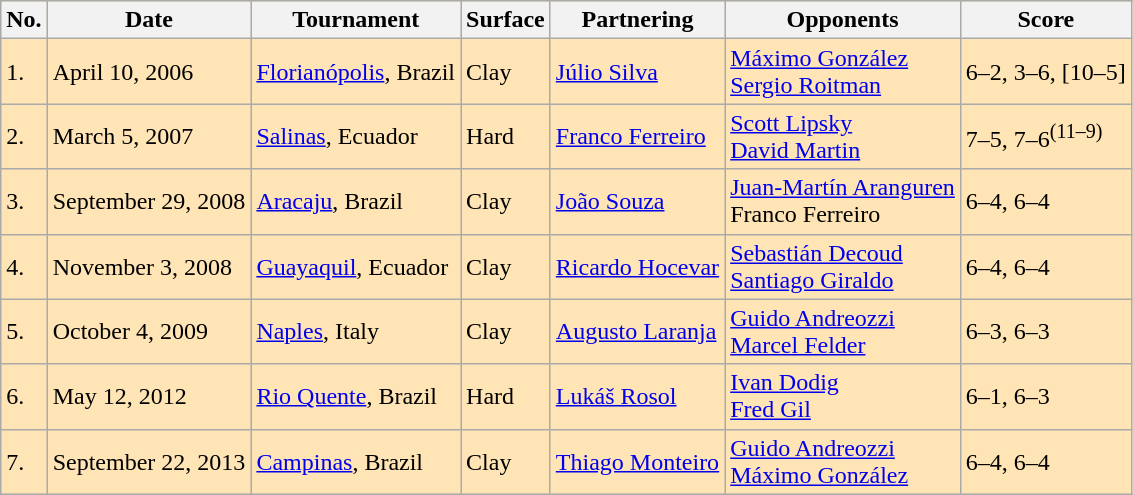<table class="sortable wikitable" style=background:moccasin>
<tr>
<th>No.</th>
<th>Date</th>
<th>Tournament</th>
<th>Surface</th>
<th>Partnering</th>
<th>Opponents</th>
<th>Score</th>
</tr>
<tr>
<td>1.</td>
<td>April 10, 2006</td>
<td><a href='#'>Florianópolis</a>, Brazil</td>
<td>Clay</td>
<td> <a href='#'>Júlio Silva</a></td>
<td> <a href='#'>Máximo González</a><br> <a href='#'>Sergio Roitman</a></td>
<td>6–2, 3–6, [10–5]</td>
</tr>
<tr>
<td>2.</td>
<td>March 5, 2007</td>
<td><a href='#'>Salinas</a>, Ecuador</td>
<td>Hard</td>
<td> <a href='#'>Franco Ferreiro</a></td>
<td> <a href='#'>Scott Lipsky</a><br> <a href='#'>David Martin</a></td>
<td>7–5, 7–6<sup>(11–9)</sup></td>
</tr>
<tr>
<td>3.</td>
<td>September 29, 2008</td>
<td><a href='#'>Aracaju</a>, Brazil</td>
<td>Clay</td>
<td> <a href='#'>João Souza</a></td>
<td> <a href='#'>Juan-Martín Aranguren</a><br> Franco Ferreiro</td>
<td>6–4, 6–4</td>
</tr>
<tr>
<td>4.</td>
<td>November 3, 2008</td>
<td><a href='#'>Guayaquil</a>, Ecuador</td>
<td>Clay</td>
<td> <a href='#'>Ricardo Hocevar</a></td>
<td> <a href='#'>Sebastián Decoud</a><br> <a href='#'>Santiago Giraldo</a></td>
<td>6–4, 6–4</td>
</tr>
<tr>
<td>5.</td>
<td>October 4, 2009</td>
<td><a href='#'>Naples</a>, Italy</td>
<td>Clay</td>
<td> <a href='#'>Augusto Laranja</a></td>
<td> <a href='#'>Guido Andreozzi</a><br> <a href='#'>Marcel Felder</a></td>
<td>6–3, 6–3</td>
</tr>
<tr>
<td>6.</td>
<td>May 12, 2012</td>
<td><a href='#'>Rio Quente</a>, Brazil</td>
<td>Hard</td>
<td> <a href='#'>Lukáš Rosol</a></td>
<td> <a href='#'>Ivan Dodig</a><br> <a href='#'>Fred Gil</a></td>
<td>6–1, 6–3</td>
</tr>
<tr>
<td>7.</td>
<td>September 22, 2013</td>
<td><a href='#'>Campinas</a>, Brazil</td>
<td>Clay</td>
<td> <a href='#'>Thiago Monteiro</a></td>
<td> <a href='#'>Guido Andreozzi</a><br> <a href='#'>Máximo González</a></td>
<td>6–4, 6–4</td>
</tr>
</table>
